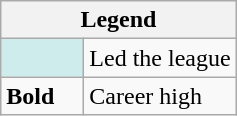<table class="wikitable">
<tr>
<th colspan="2">Legend</th>
</tr>
<tr>
<td style="background:#cfecec; width:3em;"></td>
<td>Led the league</td>
</tr>
<tr>
<td><strong>Bold</strong></td>
<td>Career high</td>
</tr>
</table>
